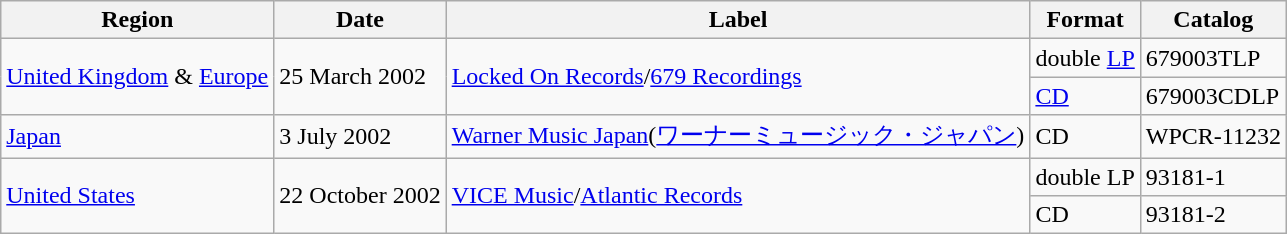<table class="wikitable">
<tr>
<th>Region</th>
<th>Date</th>
<th>Label</th>
<th>Format</th>
<th>Catalog</th>
</tr>
<tr>
<td rowspan="2"><a href='#'>United Kingdom</a> & <a href='#'>Europe</a></td>
<td rowspan="2">25 March 2002</td>
<td rowspan="2"><a href='#'>Locked On Records</a>/<a href='#'>679 Recordings</a></td>
<td>double <a href='#'>LP</a></td>
<td>679003TLP</td>
</tr>
<tr>
<td><a href='#'>CD</a></td>
<td>679003CDLP</td>
</tr>
<tr>
<td><a href='#'>Japan</a></td>
<td>3 July 2002</td>
<td><a href='#'>Warner Music Japan</a>(<a href='#'>ワーナーミュージック・ジャパン</a>)</td>
<td>CD</td>
<td>WPCR-11232</td>
</tr>
<tr>
<td rowspan="2"><a href='#'>United States</a></td>
<td rowspan="2">22 October 2002</td>
<td rowspan="2"><a href='#'>VICE Music</a>/<a href='#'>Atlantic Records</a></td>
<td>double LP</td>
<td>93181-1</td>
</tr>
<tr>
<td>CD</td>
<td>93181-2</td>
</tr>
</table>
